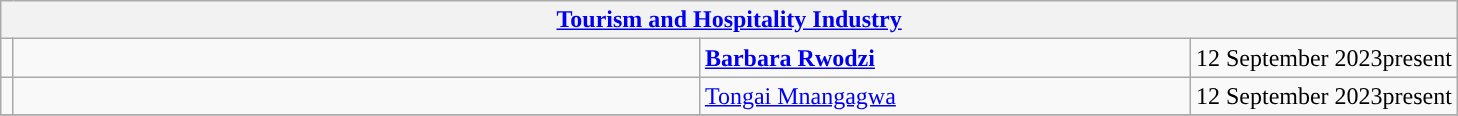<table class="wikitable">
<tr>
<th colspan="4"><a href='#'>Tourism and Hospitality Industry</a></th>
</tr>
<tr>
<td style="width: 1px; background: "></td>
<td style="width: 450px;"></td>
<td style="width: 320px;"> <strong><a href='#'>Barbara Rwodzi</a></strong></td>
<td>12 September 2023present</td>
</tr>
<tr>
<td style="width: 1px; background: "></td>
<td style="width: 450px;"></td>
<td style="width: 320px;"> <a href='#'>Tongai Mnangagwa</a></td>
<td>12 September 2023present</td>
</tr>
<tr>
</tr>
</table>
